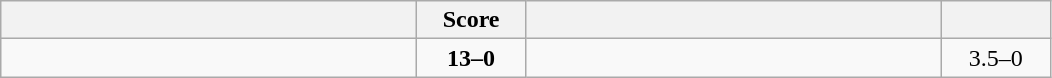<table class="wikitable" style="text-align: center; ">
<tr>
<th align="right" width="270"></th>
<th width="65">Score</th>
<th align="left" width="270"></th>
<th width="65"></th>
</tr>
<tr>
<td align="left"><strong></strong></td>
<td><strong>13–0</strong></td>
<td align="left"></td>
<td>3.5–0 <strong></strong></td>
</tr>
</table>
